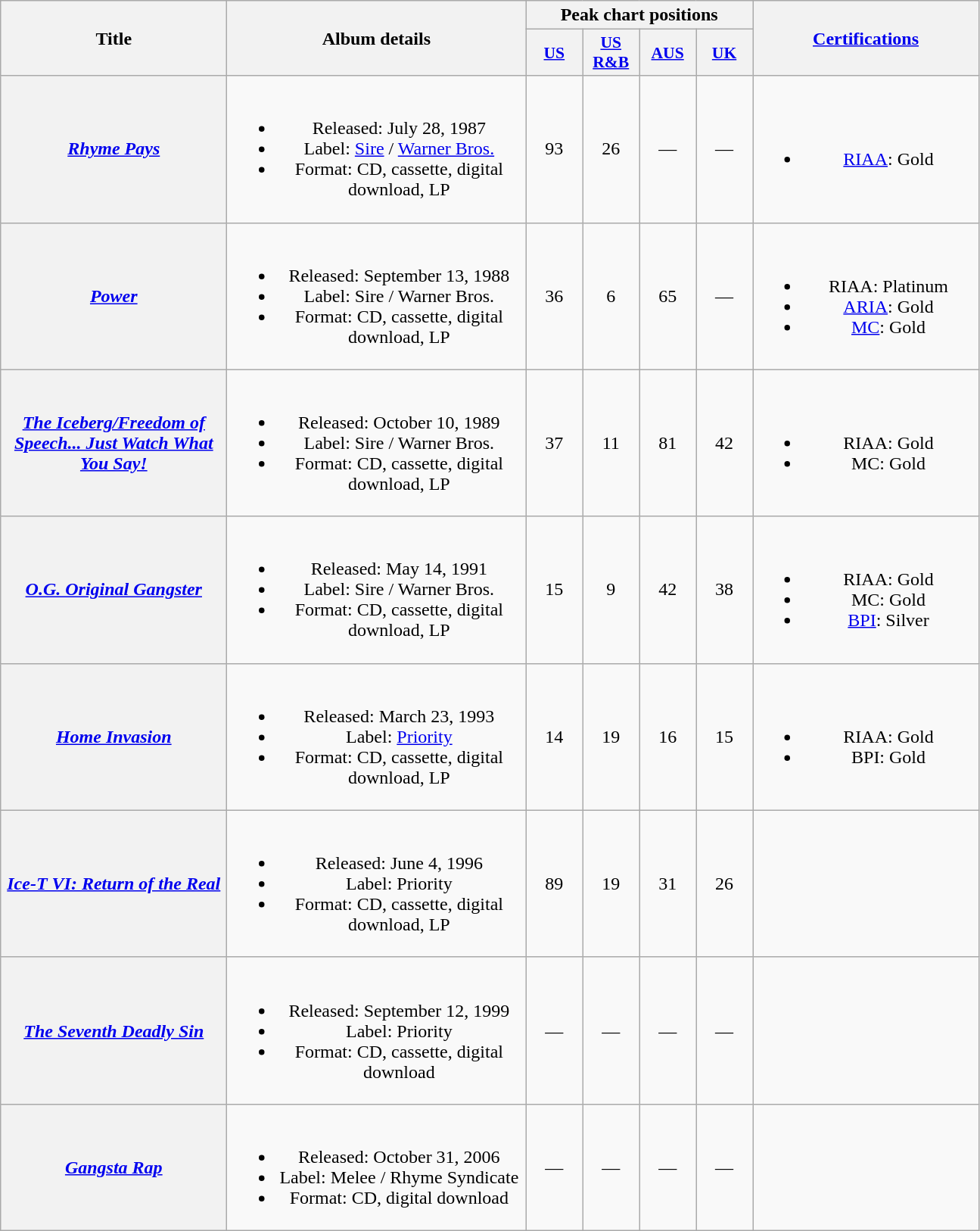<table class="wikitable plainrowheaders" style="text-align:center;">
<tr>
<th scope="col" rowspan="2" style="width:12em;">Title</th>
<th scope="col" rowspan="2" style="width:16em;">Album details</th>
<th scope="col" colspan="4">Peak chart positions</th>
<th scope="col" rowspan="2" style="width:12em;"><a href='#'>Certifications</a></th>
</tr>
<tr>
<th scope="col" style="width:3em;font-size:90%;"><a href='#'>US</a></th>
<th scope="col" style="width:3em;font-size:90%;"><a href='#'>US R&B</a></th>
<th scope="col" style="width:3em;font-size:90%;"><a href='#'>AUS</a><br></th>
<th scope="col" style="width:3em;font-size:90%;"><a href='#'>UK</a></th>
</tr>
<tr>
<th scope="row"><em><a href='#'>Rhyme Pays</a></em></th>
<td><br><ul><li>Released: July 28, 1987</li><li>Label: <a href='#'>Sire</a> / <a href='#'>Warner Bros.</a></li><li>Format: CD, cassette, digital download, LP</li></ul></td>
<td>93</td>
<td>26</td>
<td>—</td>
<td>—</td>
<td><br><ul><li><a href='#'>RIAA</a>: Gold</li></ul></td>
</tr>
<tr>
<th scope="row"><em><a href='#'>Power</a></em></th>
<td><br><ul><li>Released: September 13, 1988</li><li>Label: Sire / Warner Bros.</li><li>Format: CD, cassette, digital download, LP</li></ul></td>
<td>36</td>
<td>6</td>
<td>65</td>
<td>—</td>
<td><br><ul><li>RIAA: Platinum</li><li><a href='#'>ARIA</a>: Gold</li><li><a href='#'>MC</a>: Gold</li></ul></td>
</tr>
<tr>
<th scope="row"><em><a href='#'>The Iceberg/Freedom of Speech... Just Watch What You Say!</a></em></th>
<td><br><ul><li>Released: October 10, 1989</li><li>Label: Sire / Warner Bros.</li><li>Format: CD, cassette, digital download, LP</li></ul></td>
<td>37</td>
<td>11</td>
<td>81</td>
<td>42</td>
<td><br><ul><li>RIAA: Gold</li><li>MC: Gold</li></ul></td>
</tr>
<tr>
<th scope="row"><em><a href='#'>O.G. Original Gangster</a></em></th>
<td><br><ul><li>Released: May 14, 1991</li><li>Label: Sire / Warner Bros.</li><li>Format: CD, cassette, digital download, LP</li></ul></td>
<td>15</td>
<td>9</td>
<td>42</td>
<td>38</td>
<td><br><ul><li>RIAA: Gold</li><li>MC: Gold</li><li><a href='#'>BPI</a>: Silver</li></ul></td>
</tr>
<tr>
<th scope="row"><em><a href='#'>Home Invasion</a></em></th>
<td><br><ul><li>Released: March 23, 1993</li><li>Label: <a href='#'>Priority</a></li><li>Format: CD, cassette, digital download, LP</li></ul></td>
<td>14</td>
<td>19</td>
<td>16</td>
<td>15</td>
<td><br><ul><li>RIAA: Gold</li><li>BPI: Gold</li></ul></td>
</tr>
<tr>
<th scope="row"><em><a href='#'>Ice-T VI: Return of the Real</a></em></th>
<td><br><ul><li>Released: June 4, 1996</li><li>Label: Priority</li><li>Format: CD, cassette, digital download, LP</li></ul></td>
<td>89</td>
<td>19</td>
<td>31</td>
<td>26</td>
<td></td>
</tr>
<tr>
<th scope="row"><em><a href='#'>The Seventh Deadly Sin</a></em></th>
<td><br><ul><li>Released: September 12, 1999</li><li>Label: Priority</li><li>Format: CD, cassette, digital download</li></ul></td>
<td>—</td>
<td>—</td>
<td>—</td>
<td>—</td>
<td></td>
</tr>
<tr>
<th scope="row"><em><a href='#'>Gangsta Rap</a></em></th>
<td><br><ul><li>Released: October 31, 2006</li><li>Label: Melee / Rhyme Syndicate</li><li>Format: CD, digital download</li></ul></td>
<td>—</td>
<td>—</td>
<td>—</td>
<td>—</td>
<td></td>
</tr>
</table>
